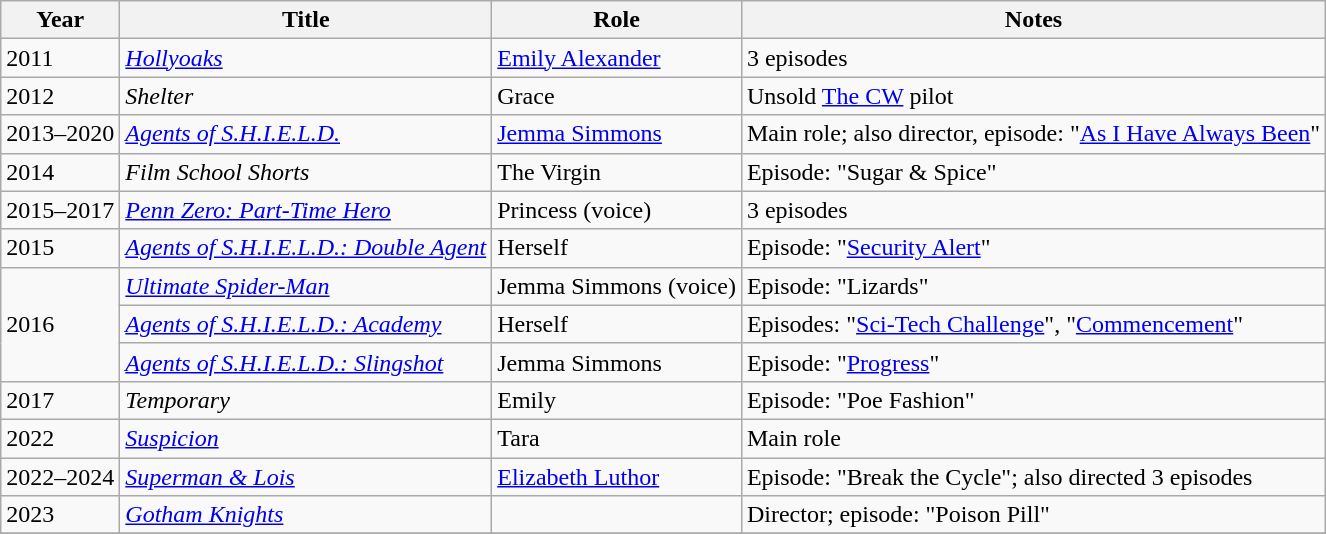<table class="wikitable sortable">
<tr>
<th>Year</th>
<th>Title</th>
<th>Role</th>
<th class="unsortable">Notes</th>
</tr>
<tr>
<td>2011</td>
<td><em><a href='#'>Hollyoaks</a></em></td>
<td><a href='#'>Emily Alexander</a></td>
<td>3 episodes</td>
</tr>
<tr>
<td>2012</td>
<td><em>Shelter</em></td>
<td>Grace</td>
<td>Unsold <a href='#'>The CW</a> pilot</td>
</tr>
<tr>
<td>2013–2020</td>
<td><em><a href='#'>Agents of S.H.I.E.L.D.</a></em></td>
<td><a href='#'>Jemma Simmons</a></td>
<td>Main role; also director, episode: "<a href='#'>As I Have Always Been</a>"</td>
</tr>
<tr>
<td>2014</td>
<td><em>Film School Shorts</em></td>
<td>The Virgin</td>
<td>Episode: "Sugar & Spice"</td>
</tr>
<tr>
<td>2015–2017</td>
<td><em><a href='#'>Penn Zero: Part-Time Hero</a></em></td>
<td>Princess (voice)</td>
<td>3 episodes</td>
</tr>
<tr>
<td>2015</td>
<td><em><a href='#'>Agents of S.H.I.E.L.D.: Double Agent</a></em></td>
<td>Herself</td>
<td>Episode: "<a href='#'>Security Alert</a>"</td>
</tr>
<tr>
<td rowspan="3">2016</td>
<td><em><a href='#'>Ultimate Spider-Man</a></em></td>
<td>Jemma Simmons (voice)</td>
<td>Episode: "Lizards"</td>
</tr>
<tr>
<td><em><a href='#'>Agents of S.H.I.E.L.D.: Academy</a></em></td>
<td>Herself</td>
<td>Episodes: "<a href='#'>Sci-Tech Challenge</a>", "<a href='#'>Commencement</a>"</td>
</tr>
<tr>
<td><em><a href='#'>Agents of S.H.I.E.L.D.: Slingshot</a></em></td>
<td>Jemma Simmons</td>
<td>Episode: "<a href='#'>Progress</a>"</td>
</tr>
<tr>
<td>2017</td>
<td><em>Temporary</em></td>
<td>Emily</td>
<td>Episode: "Poe Fashion"</td>
</tr>
<tr>
<td>2022</td>
<td><em><a href='#'>Suspicion</a></em></td>
<td>Tara</td>
<td>Main role</td>
</tr>
<tr>
<td>2022–2024</td>
<td><em><a href='#'>Superman & Lois</a></em></td>
<td><a href='#'>Elizabeth Luthor</a></td>
<td>Episode: "Break the Cycle"; also directed 3 episodes</td>
</tr>
<tr>
<td>2023</td>
<td><em><a href='#'>Gotham Knights</a></em></td>
<td></td>
<td>Director; episode: "Poison Pill"</td>
</tr>
<tr>
</tr>
</table>
